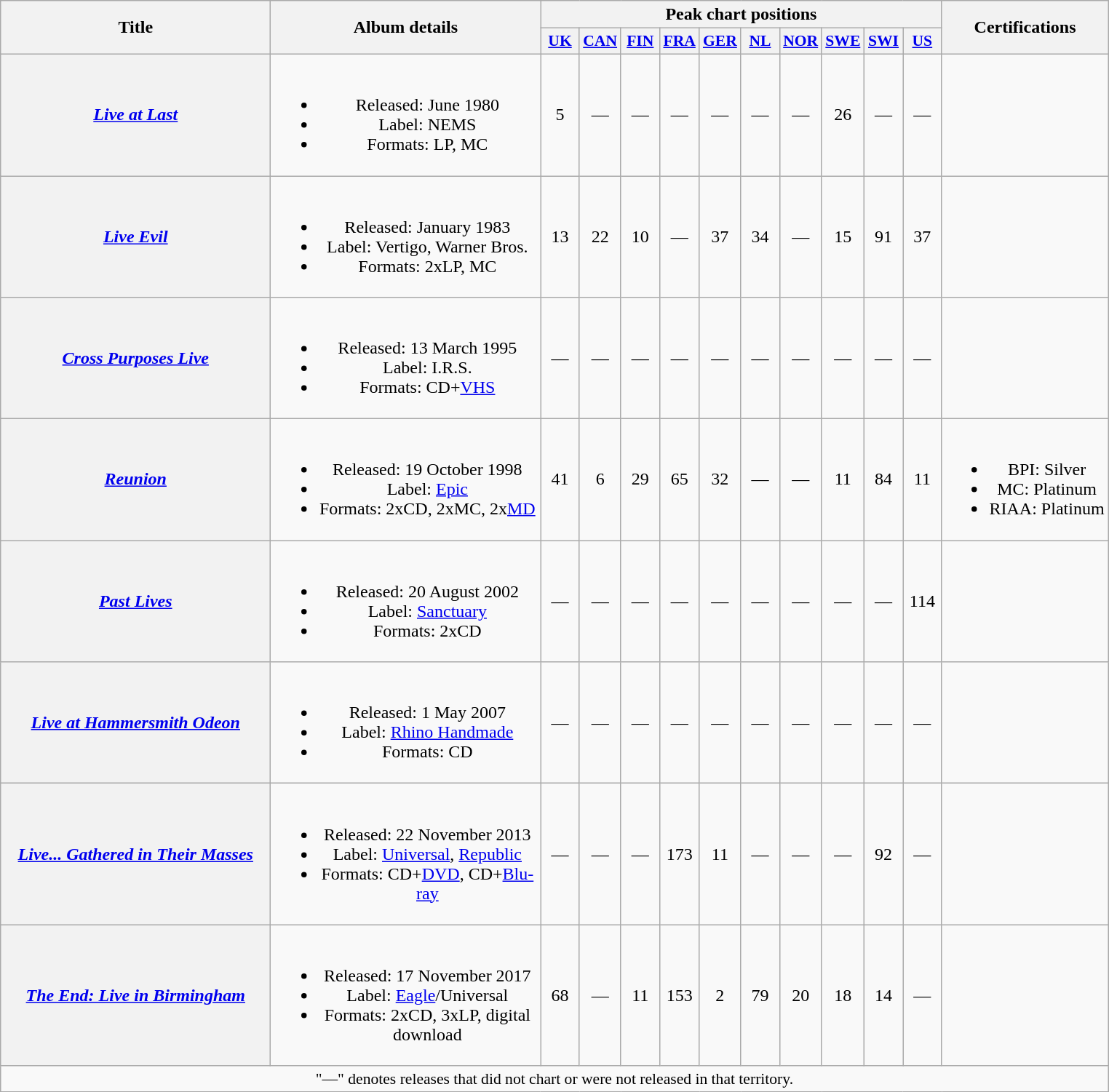<table class="wikitable plainrowheaders" style="text-align:center;">
<tr>
<th rowspan="2" scope="col" style="width:15em;">Title</th>
<th rowspan="2" scope="col" style="width:15em;">Album details</th>
<th colspan="10">Peak chart positions</th>
<th rowspan="2">Certifications</th>
</tr>
<tr>
<th scope="col" style="width:2em;font-size:90%;"><a href='#'>UK</a><br></th>
<th scope="col" style="width:2em;font-size:90%;"><a href='#'>CAN</a><br></th>
<th scope="col" style="width:2em;font-size:90%;"><a href='#'>FIN</a><br></th>
<th scope="col" style="width:2em;font-size:90%;"><a href='#'>FRA</a><br></th>
<th scope="col" style="width:2em;font-size:90%;"><a href='#'>GER</a><br></th>
<th scope="col" style="width:2em;font-size:90%;"><a href='#'>NL</a><br></th>
<th scope="col" style="width:2em;font-size:90%;"><a href='#'>NOR</a><br></th>
<th scope="col" style="width:2em;font-size:90%;"><a href='#'>SWE</a><br></th>
<th scope="col" style="width:2em;font-size:90%;"><a href='#'>SWI</a><br></th>
<th scope="col" style="width:2em;font-size:90%;"><a href='#'>US</a><br></th>
</tr>
<tr>
<th scope="row"><em><a href='#'>Live at Last</a></em></th>
<td><br><ul><li>Released: June 1980</li><li>Label: NEMS</li><li>Formats: LP, MC</li></ul></td>
<td>5</td>
<td>—</td>
<td>—</td>
<td>—</td>
<td>—</td>
<td>—</td>
<td>—</td>
<td>26</td>
<td>—</td>
<td>—</td>
<td></td>
</tr>
<tr>
<th scope="row"><em><a href='#'>Live Evil</a></em></th>
<td><br><ul><li>Released: January 1983</li><li>Label: Vertigo, Warner Bros.</li><li>Formats: 2xLP, MC</li></ul></td>
<td>13</td>
<td>22</td>
<td>10</td>
<td>—</td>
<td>37</td>
<td>34</td>
<td>—</td>
<td>15</td>
<td>91</td>
<td>37</td>
<td></td>
</tr>
<tr>
<th scope="row"><em><a href='#'>Cross Purposes Live</a></em></th>
<td><br><ul><li>Released: 13 March 1995</li><li>Label: I.R.S.</li><li>Formats: CD+<a href='#'>VHS</a></li></ul></td>
<td>—</td>
<td>—</td>
<td>—</td>
<td>—</td>
<td>—</td>
<td>—</td>
<td>—</td>
<td>—</td>
<td>—</td>
<td>—</td>
<td></td>
</tr>
<tr>
<th scope="row"><em><a href='#'>Reunion</a></em></th>
<td><br><ul><li>Released: 19 October 1998</li><li>Label: <a href='#'>Epic</a></li><li>Formats: 2xCD, 2xMC, 2x<a href='#'>MD</a></li></ul></td>
<td>41</td>
<td>6</td>
<td>29</td>
<td>65</td>
<td>32</td>
<td>—</td>
<td>—</td>
<td>11</td>
<td>84</td>
<td>11</td>
<td><br><ul><li>BPI: Silver</li><li>MC: Platinum</li><li>RIAA: Platinum</li></ul></td>
</tr>
<tr>
<th scope="row"><em><a href='#'>Past Lives</a></em></th>
<td><br><ul><li>Released: 20 August 2002</li><li>Label: <a href='#'>Sanctuary</a></li><li>Formats: 2xCD</li></ul></td>
<td>—</td>
<td>—</td>
<td>—</td>
<td>—</td>
<td>—</td>
<td>—</td>
<td>—</td>
<td>—</td>
<td>—</td>
<td>114</td>
<td></td>
</tr>
<tr>
<th scope="row"><em><a href='#'>Live at Hammersmith Odeon</a></em></th>
<td><br><ul><li>Released: 1 May 2007</li><li>Label: <a href='#'>Rhino Handmade</a></li><li>Formats: CD</li></ul></td>
<td>—</td>
<td>—</td>
<td>—</td>
<td>—</td>
<td>—</td>
<td>—</td>
<td>—</td>
<td>—</td>
<td>—</td>
<td>—</td>
<td></td>
</tr>
<tr>
<th scope="row"><em><a href='#'>Live... Gathered in Their Masses</a></em></th>
<td><br><ul><li>Released: 22 November 2013</li><li>Label: <a href='#'>Universal</a>, <a href='#'>Republic</a></li><li>Formats: CD+<a href='#'>DVD</a>, CD+<a href='#'>Blu-ray</a></li></ul></td>
<td>—</td>
<td>—</td>
<td>—</td>
<td>173</td>
<td>11</td>
<td>—</td>
<td>—</td>
<td>—</td>
<td>92</td>
<td>—</td>
<td></td>
</tr>
<tr>
<th scope="row"><em><a href='#'>The End: Live in Birmingham</a></em></th>
<td><br><ul><li>Released: 17 November 2017</li><li>Label: <a href='#'>Eagle</a>/Universal</li><li>Formats: 2xCD, 3xLP, digital download</li></ul></td>
<td>68</td>
<td>—</td>
<td>11</td>
<td>153</td>
<td>2</td>
<td>79</td>
<td>20</td>
<td>18</td>
<td>14</td>
<td>—</td>
<td></td>
</tr>
<tr>
<td colspan="13" style="font-size:90%">"—" denotes releases that did not chart or were not released in that territory.</td>
</tr>
</table>
